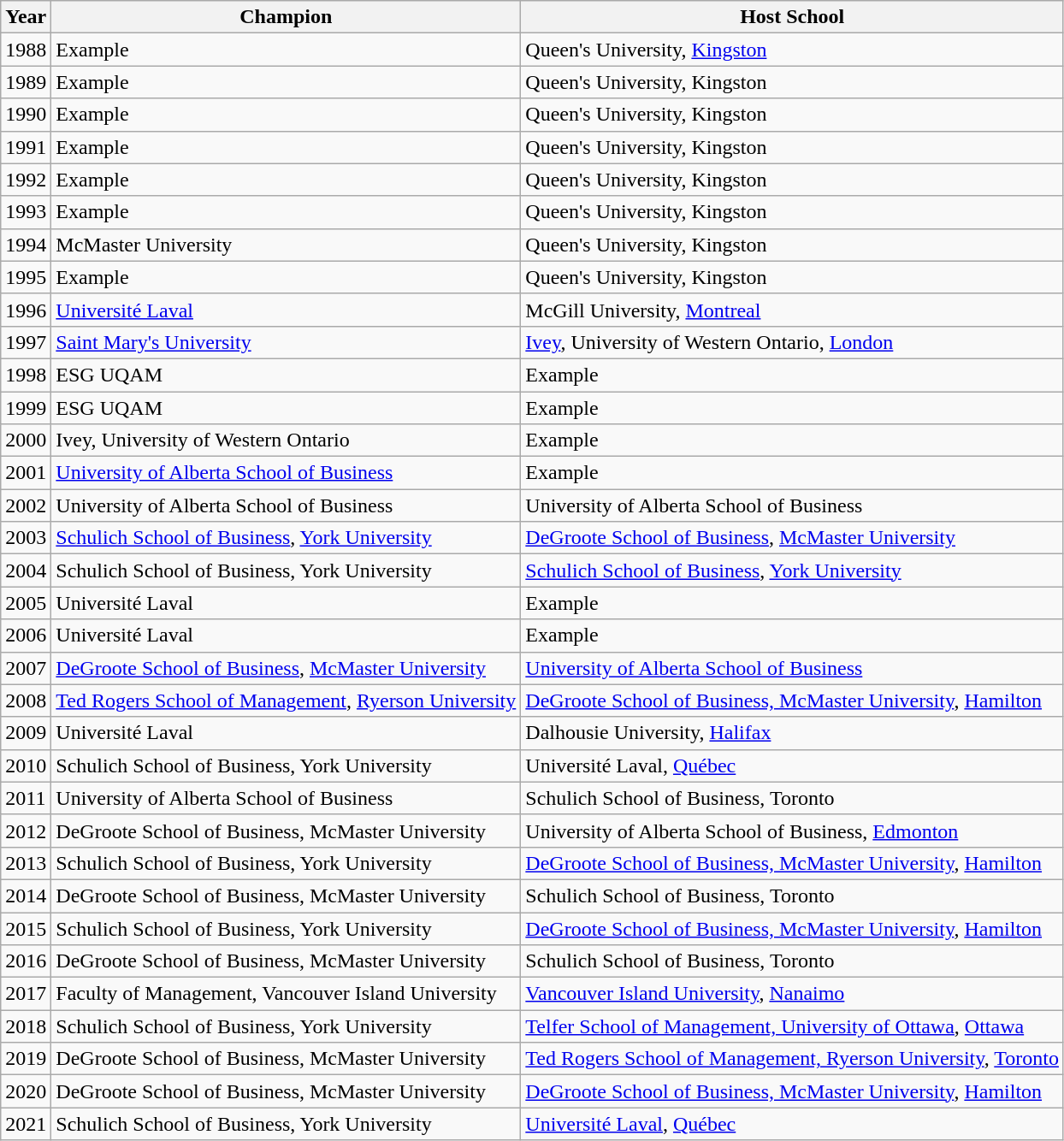<table class="wikitable">
<tr>
<th>Year</th>
<th>Champion</th>
<th>Host School</th>
</tr>
<tr>
<td>1988</td>
<td>Example</td>
<td>Queen's University, <a href='#'>Kingston</a></td>
</tr>
<tr>
<td>1989</td>
<td>Example</td>
<td>Queen's University, Kingston</td>
</tr>
<tr>
<td>1990</td>
<td>Example</td>
<td>Queen's University, Kingston</td>
</tr>
<tr>
<td>1991</td>
<td>Example</td>
<td>Queen's University, Kingston</td>
</tr>
<tr>
<td>1992</td>
<td>Example</td>
<td>Queen's University, Kingston</td>
</tr>
<tr>
<td>1993</td>
<td>Example</td>
<td>Queen's University, Kingston</td>
</tr>
<tr>
<td>1994</td>
<td>McMaster University</td>
<td>Queen's University, Kingston</td>
</tr>
<tr>
<td>1995</td>
<td>Example</td>
<td>Queen's University, Kingston</td>
</tr>
<tr>
<td>1996</td>
<td><a href='#'>Université Laval</a></td>
<td>McGill University, <a href='#'>Montreal</a></td>
</tr>
<tr>
<td>1997</td>
<td><a href='#'>Saint Mary's University</a></td>
<td><a href='#'>Ivey</a>, University of Western Ontario, <a href='#'>London</a></td>
</tr>
<tr>
<td>1998</td>
<td>ESG UQAM</td>
<td>Example</td>
</tr>
<tr>
<td>1999</td>
<td>ESG UQAM</td>
<td>Example</td>
</tr>
<tr>
<td>2000</td>
<td>Ivey, University of Western Ontario</td>
<td>Example</td>
</tr>
<tr>
<td>2001</td>
<td><a href='#'>University of Alberta School of Business</a></td>
<td>Example</td>
</tr>
<tr>
<td>2002</td>
<td>University of Alberta School of Business</td>
<td>University of Alberta School of Business</td>
</tr>
<tr>
<td>2003</td>
<td><a href='#'>Schulich School of Business</a>, <a href='#'>York University</a></td>
<td><a href='#'>DeGroote School of Business</a>, <a href='#'>McMaster University</a></td>
</tr>
<tr>
<td>2004</td>
<td>Schulich School of Business, York University</td>
<td><a href='#'>Schulich School of Business</a>, <a href='#'>York University</a></td>
</tr>
<tr>
<td>2005</td>
<td>Université Laval</td>
<td>Example</td>
</tr>
<tr>
<td>2006</td>
<td>Université Laval</td>
<td>Example</td>
</tr>
<tr>
<td>2007</td>
<td><a href='#'>DeGroote School of Business</a>, <a href='#'>McMaster University</a></td>
<td><a href='#'>University of Alberta School of Business</a></td>
</tr>
<tr>
<td>2008</td>
<td><a href='#'>Ted Rogers School of Management</a>, <a href='#'>Ryerson University</a></td>
<td><a href='#'>DeGroote School of Business, McMaster University</a>, <a href='#'>Hamilton</a></td>
</tr>
<tr>
<td>2009</td>
<td>Université Laval</td>
<td>Dalhousie University, <a href='#'>Halifax</a></td>
</tr>
<tr>
<td>2010</td>
<td>Schulich School of Business, York University</td>
<td>Université Laval, <a href='#'>Québec</a></td>
</tr>
<tr>
<td>2011</td>
<td>University of Alberta School of Business</td>
<td>Schulich School of Business, Toronto</td>
</tr>
<tr>
<td>2012</td>
<td>DeGroote School of Business, McMaster University</td>
<td>University of Alberta School of Business, <a href='#'>Edmonton</a></td>
</tr>
<tr>
<td>2013</td>
<td>Schulich School of Business, York University</td>
<td><a href='#'>DeGroote School of Business, McMaster University</a>, <a href='#'>Hamilton</a></td>
</tr>
<tr>
<td>2014</td>
<td>DeGroote School of Business, McMaster University</td>
<td>Schulich School of Business, Toronto</td>
</tr>
<tr>
<td>2015</td>
<td>Schulich School of Business, York University</td>
<td><a href='#'>DeGroote School of Business, McMaster University</a>, <a href='#'>Hamilton</a></td>
</tr>
<tr>
<td>2016</td>
<td>DeGroote School of Business, McMaster University</td>
<td>Schulich School of Business, Toronto</td>
</tr>
<tr>
<td>2017</td>
<td>Faculty of Management, Vancouver Island University</td>
<td><a href='#'>Vancouver Island University</a>, <a href='#'>Nanaimo</a></td>
</tr>
<tr>
<td>2018</td>
<td>Schulich School of Business, York University</td>
<td><a href='#'>Telfer School of Management, University of Ottawa</a>, <a href='#'>Ottawa</a></td>
</tr>
<tr>
<td>2019</td>
<td>DeGroote School of Business, McMaster University</td>
<td><a href='#'>Ted Rogers School of Management, Ryerson University</a>, <a href='#'>Toronto</a></td>
</tr>
<tr>
<td>2020</td>
<td>DeGroote School of Business, McMaster University</td>
<td><a href='#'>DeGroote School of Business, McMaster University</a>, <a href='#'>Hamilton</a></td>
</tr>
<tr>
<td>2021</td>
<td>Schulich School of Business, York University</td>
<td><a href='#'>Université Laval</a>, <a href='#'>Québec</a></td>
</tr>
</table>
